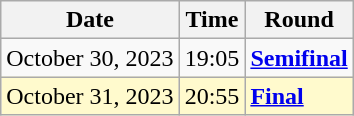<table class="wikitable">
<tr>
<th>Date</th>
<th>Time</th>
<th>Round</th>
</tr>
<tr>
<td>October 30, 2023</td>
<td>19:05</td>
<td><strong><a href='#'>Semifinal</a></strong></td>
</tr>
<tr style=background:lemonchiffon>
<td>October 31, 2023</td>
<td>20:55</td>
<td><strong><a href='#'>Final</a></strong></td>
</tr>
</table>
